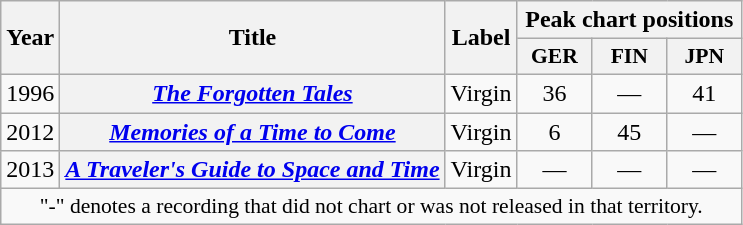<table class="wikitable plainrowheaders" style="text-align:center;">
<tr>
<th scope="col" rowspan="2">Year</th>
<th scope="col" rowspan="2">Title</th>
<th scope="col" rowspan="2">Label</th>
<th scope="col" colspan="3">Peak chart positions</th>
</tr>
<tr>
<th scope="col" style="width:3em;font-size:90%;">GER<br></th>
<th scope="col" style="width:3em;font-size:90%;">FIN<br></th>
<th scope="col" style="width:3em;font-size:90%;">JPN<br></th>
</tr>
<tr>
<td>1996</td>
<th scope="row"><em><a href='#'>The Forgotten Tales</a></em></th>
<td>Virgin</td>
<td>36</td>
<td>—</td>
<td>41</td>
</tr>
<tr>
<td>2012</td>
<th scope="row"><em><a href='#'>Memories of a Time to Come</a></em></th>
<td>Virgin</td>
<td>6</td>
<td>45</td>
<td>—</td>
</tr>
<tr>
<td>2013</td>
<th scope="row"><em><a href='#'>A Traveler's Guide to Space and Time</a></em></th>
<td>Virgin</td>
<td>—</td>
<td>—</td>
<td>—</td>
</tr>
<tr>
<td colspan="6" style="font-size:90%">"-" denotes a recording that did not chart or was not released in that territory.</td>
</tr>
</table>
